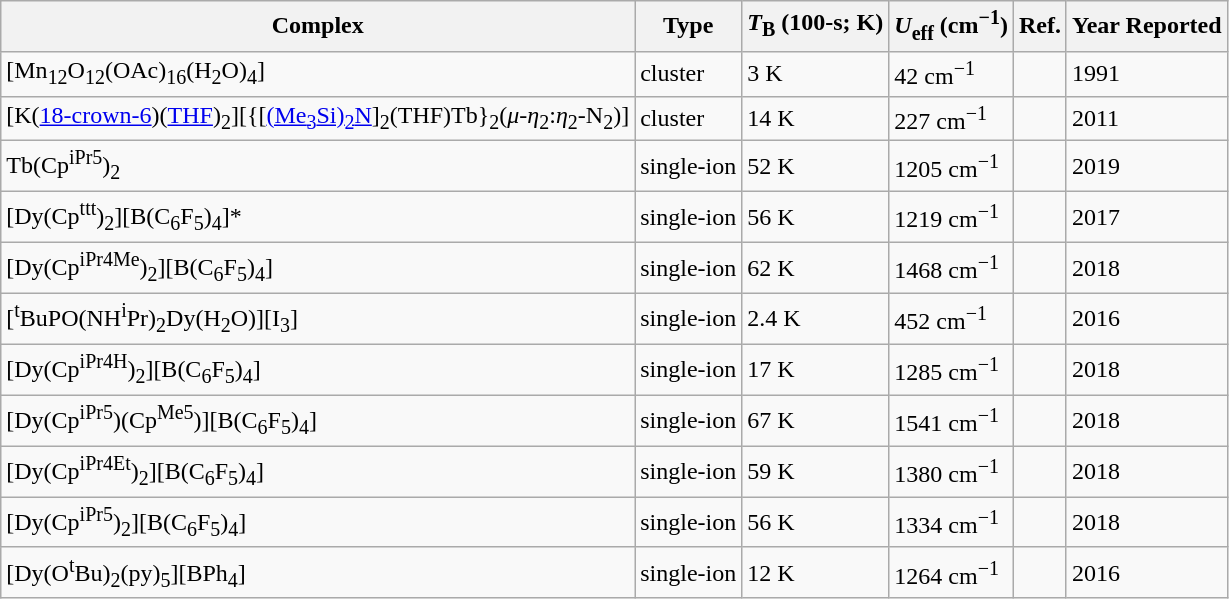<table class="wikitable sortable">
<tr>
<th>Complex</th>
<th>Type</th>
<th><em>T</em><sub>B</sub> (100-s; K)</th>
<th><em>U</em><sub>eff</sub> (cm<sup>−1</sup>)</th>
<th>Ref.</th>
<th>Year Reported</th>
</tr>
<tr>
<td>[Mn<sub>12</sub>O<sub>12</sub>(OAc)<sub>16</sub>(H<sub>2</sub>O)<sub>4</sub>]</td>
<td>cluster</td>
<td>3 K</td>
<td>42 cm<sup>−1</sup></td>
<td></td>
<td>1991</td>
</tr>
<tr>
<td>[K(<a href='#'>18-crown-6</a>)(<a href='#'>THF</a>)<sub>2</sub>][{[<a href='#'>(Me<sub>3</sub>Si)<sub>2</sub>N</a>]<sub>2</sub>(THF)Tb}<sub>2</sub>(<em>μ</em>-<em>η</em><sub>2</sub>:<em>η</em><sub>2</sub>-N<sub>2</sub>)]</td>
<td>cluster</td>
<td>14 K</td>
<td>227 cm<sup>−1</sup></td>
<td></td>
<td>2011</td>
</tr>
<tr>
<td>Tb(Cp<sup>iPr5</sup>)<sub>2</sub></td>
<td>single-ion</td>
<td>52 K</td>
<td>1205 cm<sup>−1</sup></td>
<td></td>
<td>2019</td>
</tr>
<tr>
<td>[Dy(Cp<sup>ttt</sup>)<sub>2</sub>][B(C<sub>6</sub>F<sub>5</sub>)<sub>4</sub>]*</td>
<td>single-ion</td>
<td>56 K</td>
<td>1219 cm<sup>−1</sup></td>
<td></td>
<td>2017</td>
</tr>
<tr>
<td>[Dy(Cp<sup>iPr4Me</sup>)<sub>2</sub>][B(C<sub>6</sub>F<sub>5</sub>)<sub>4</sub>]</td>
<td>single-ion</td>
<td>62 K</td>
<td>1468 cm<sup>−1</sup></td>
<td></td>
<td>2018</td>
</tr>
<tr>
<td>[<sup>t</sup>BuPO(NH<sup>i</sup>Pr)<sub>2</sub>Dy(H<sub>2</sub>O)][I<sub>3</sub>]</td>
<td>single-ion</td>
<td>2.4 K</td>
<td>452 cm<sup>−1</sup></td>
<td></td>
<td>2016</td>
</tr>
<tr>
<td>[Dy(Cp<sup>iPr4H</sup>)<sub>2</sub>][B(C<sub>6</sub>F<sub>5</sub>)<sub>4</sub>]</td>
<td>single-ion</td>
<td>17 K</td>
<td>1285 cm<sup>−1</sup></td>
<td></td>
<td>2018</td>
</tr>
<tr>
<td>[Dy(Cp<sup>iPr5</sup>)(Cp<sup>Me5</sup>)][B(C<sub>6</sub>F<sub>5</sub>)<sub>4</sub>]</td>
<td>single-ion</td>
<td>67 K</td>
<td>1541 cm<sup>−1</sup></td>
<td></td>
<td>2018</td>
</tr>
<tr>
<td>[Dy(Cp<sup>iPr4Et</sup>)<sub>2</sub>][B(C<sub>6</sub>F<sub>5</sub>)<sub>4</sub>]</td>
<td>single-ion</td>
<td>59 K</td>
<td>1380 cm<sup>−1</sup></td>
<td></td>
<td>2018</td>
</tr>
<tr>
<td>[Dy(Cp<sup>iPr5</sup>)<sub>2</sub>][B(C<sub>6</sub>F<sub>5</sub>)<sub>4</sub>]</td>
<td>single-ion</td>
<td>56 K</td>
<td>1334 cm<sup>−1</sup></td>
<td></td>
<td>2018</td>
</tr>
<tr>
<td>[Dy(O<sup>t</sup>Bu)<sub>2</sub>(py)<sub>5</sub>][BPh<sub>4</sub>]</td>
<td>single-ion</td>
<td>12 K</td>
<td>1264 cm<sup>−1</sup></td>
<td></td>
<td>2016</td>
</tr>
</table>
